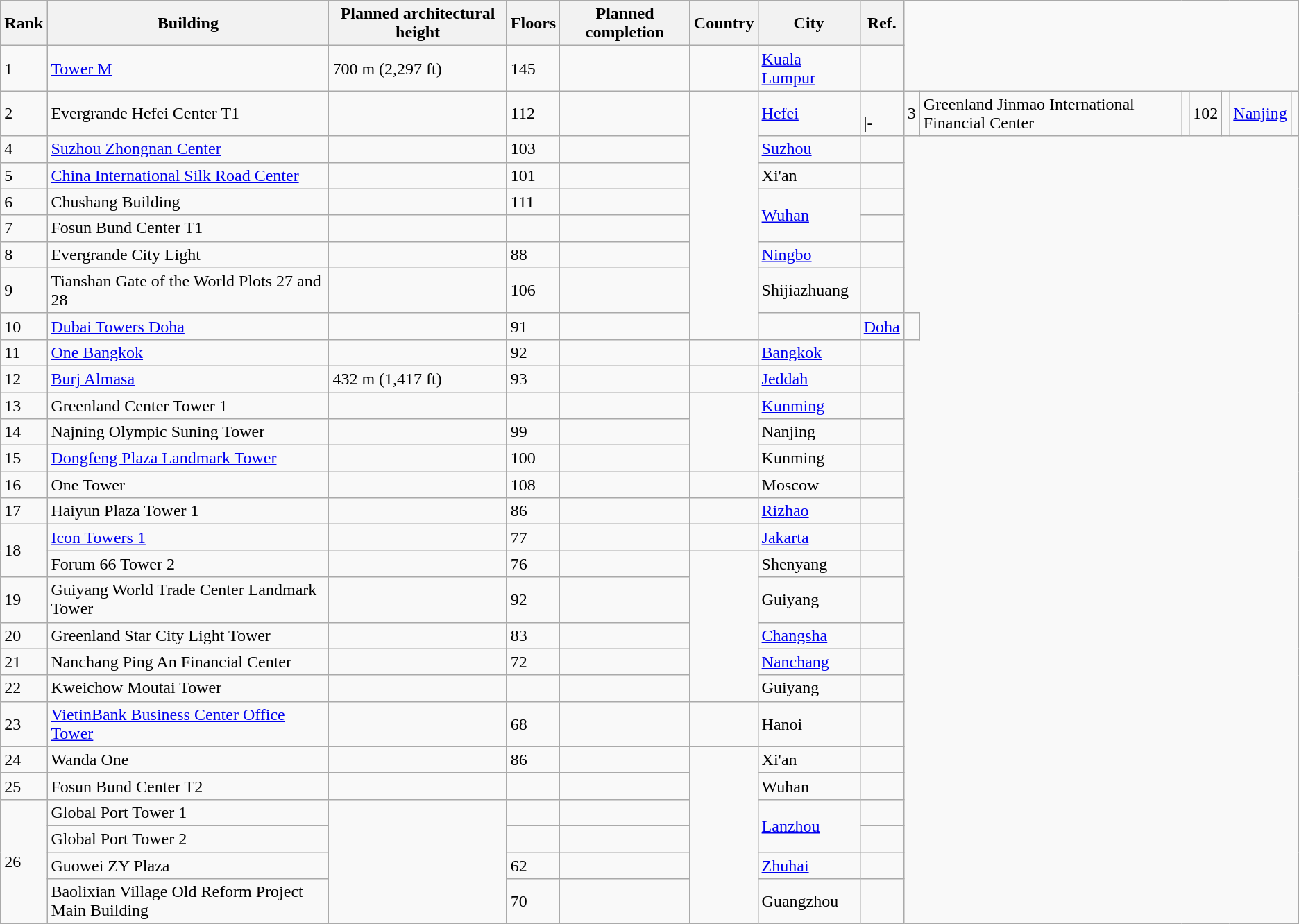<table class="wikitable sortable">
<tr>
<th>Rank</th>
<th>Building</th>
<th>Planned architectural height</th>
<th>Floors</th>
<th>Planned completion</th>
<th>Country</th>
<th>City</th>
<th class="unsortable">Ref.</th>
</tr>
<tr>
<td>1</td>
<td><a href='#'>Tower M</a></td>
<td>700 m (2,297 ft)</td>
<td>145</td>
<td></td>
<td></td>
<td><a href='#'>Kuala Lumpur</a></td>
<td></td>
</tr>
<tr>
<td>2</td>
<td>Evergrande Hefei Center T1</td>
<td></td>
<td>112</td>
<td></td>
<td rowspan="8"></td>
<td><a href='#'>Hefei</a></td>
<td><br>
|-</td>
<td>3</td>
<td>Greenland Jinmao International Financial Center</td>
<td></td>
<td>102</td>
<td></td>
<td><a href='#'>Nanjing</a></td>
<td></td>
</tr>
<tr>
<td>4</td>
<td><a href='#'>Suzhou Zhongnan Center</a></td>
<td></td>
<td>103</td>
<td></td>
<td><a href='#'>Suzhou</a></td>
<td></td>
</tr>
<tr>
<td>5</td>
<td><a href='#'>China International Silk Road Center</a></td>
<td></td>
<td>101</td>
<td></td>
<td>Xi'an</td>
<td></td>
</tr>
<tr>
<td>6</td>
<td>Chushang Building</td>
<td></td>
<td>111</td>
<td></td>
<td rowspan="2"><a href='#'>Wuhan</a></td>
<td></td>
</tr>
<tr>
<td>7</td>
<td>Fosun Bund Center T1</td>
<td></td>
<td></td>
<td></td>
<td></td>
</tr>
<tr>
<td>8</td>
<td>Evergrande City Light</td>
<td></td>
<td>88</td>
<td></td>
<td><a href='#'>Ningbo</a></td>
<td></td>
</tr>
<tr>
<td>9</td>
<td>Tianshan Gate of the World Plots 27 and 28</td>
<td></td>
<td>106</td>
<td></td>
<td>Shijiazhuang</td>
<td></td>
</tr>
<tr>
<td>10</td>
<td><a href='#'>Dubai Towers Doha</a></td>
<td></td>
<td>91</td>
<td></td>
<td></td>
<td><a href='#'>Doha</a></td>
<td></td>
</tr>
<tr>
<td>11</td>
<td><a href='#'>One Bangkok</a></td>
<td></td>
<td>92</td>
<td></td>
<td></td>
<td><a href='#'>Bangkok</a></td>
<td></td>
</tr>
<tr>
<td>12</td>
<td><a href='#'>Burj Almasa</a></td>
<td>432 m (1,417 ft)</td>
<td>93</td>
<td></td>
<td></td>
<td><a href='#'>Jeddah</a></td>
<td></td>
</tr>
<tr>
<td>13</td>
<td>Greenland Center Tower 1</td>
<td></td>
<td></td>
<td></td>
<td rowspan="3"></td>
<td><a href='#'>Kunming</a></td>
<td></td>
</tr>
<tr>
<td>14</td>
<td>Najning Olympic Suning Tower</td>
<td></td>
<td>99</td>
<td></td>
<td>Nanjing</td>
<td></td>
</tr>
<tr>
<td>15</td>
<td><a href='#'>Dongfeng Plaza Landmark Tower</a></td>
<td></td>
<td>100</td>
<td></td>
<td>Kunming</td>
<td></td>
</tr>
<tr>
<td>16</td>
<td>One Tower</td>
<td></td>
<td>108</td>
<td></td>
<td></td>
<td>Moscow</td>
<td></td>
</tr>
<tr>
<td>17</td>
<td>Haiyun Plaza Tower 1</td>
<td></td>
<td>86</td>
<td></td>
<td></td>
<td><a href='#'>Rizhao</a></td>
<td></td>
</tr>
<tr>
<td rowspan="2">18</td>
<td><a href='#'>Icon Towers 1</a></td>
<td></td>
<td>77</td>
<td></td>
<td></td>
<td><a href='#'>Jakarta</a></td>
<td></td>
</tr>
<tr>
<td>Forum 66 Tower 2</td>
<td></td>
<td>76</td>
<td></td>
<td rowspan="5"></td>
<td>Shenyang</td>
<td></td>
</tr>
<tr>
<td>19</td>
<td>Guiyang World Trade Center Landmark Tower</td>
<td></td>
<td>92</td>
<td></td>
<td>Guiyang</td>
<td></td>
</tr>
<tr>
<td>20</td>
<td>Greenland Star City Light Tower</td>
<td></td>
<td>83</td>
<td></td>
<td><a href='#'>Changsha</a></td>
<td></td>
</tr>
<tr>
<td>21</td>
<td>Nanchang Ping An Financial Center</td>
<td></td>
<td>72</td>
<td></td>
<td><a href='#'>Nanchang</a></td>
<td></td>
</tr>
<tr>
<td>22</td>
<td>Kweichow Moutai Tower</td>
<td></td>
<td></td>
<td></td>
<td>Guiyang</td>
<td></td>
</tr>
<tr>
<td>23</td>
<td><a href='#'>VietinBank Business Center Office Tower</a></td>
<td></td>
<td>68</td>
<td></td>
<td></td>
<td>Hanoi</td>
<td></td>
</tr>
<tr>
<td>24</td>
<td>Wanda One</td>
<td></td>
<td>86</td>
<td></td>
<td rowspan="6"></td>
<td>Xi'an</td>
<td></td>
</tr>
<tr>
<td>25</td>
<td>Fosun Bund Center T2</td>
<td></td>
<td></td>
<td></td>
<td>Wuhan</td>
<td></td>
</tr>
<tr>
<td rowspan="4">26</td>
<td>Global Port Tower 1</td>
<td rowspan="4"></td>
<td></td>
<td></td>
<td rowspan="2"><a href='#'>Lanzhou</a></td>
<td></td>
</tr>
<tr>
<td>Global Port Tower 2</td>
<td></td>
<td></td>
<td></td>
</tr>
<tr>
<td>Guowei ZY Plaza</td>
<td>62</td>
<td></td>
<td><a href='#'>Zhuhai</a></td>
<td></td>
</tr>
<tr>
<td>Baolixian Village Old Reform Project Main Building</td>
<td>70</td>
<td></td>
<td>Guangzhou</td>
<td></td>
</tr>
</table>
